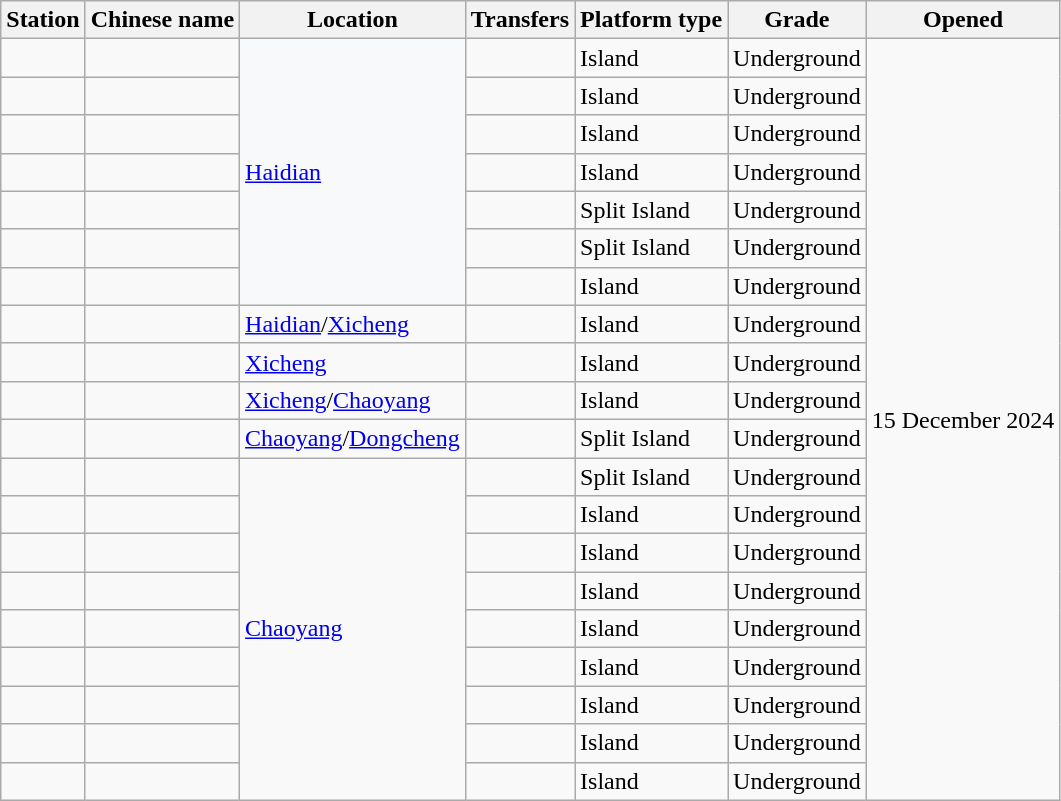<table class=wikitable>
<tr>
<th>Station</th>
<th>Chinese name</th>
<th>Location</th>
<th>Transfers</th>
<th>Platform type</th>
<th>Grade</th>
<th>Opened</th>
</tr>
<tr>
<td></td>
<td><span></span></td>
<td rowspan=7 bgcolor=#F8F9FA><a href='#'>Haidian</a></td>
<td></td>
<td>Island</td>
<td>Underground</td>
<td rowspan=20>15 December 2024</td>
</tr>
<tr>
<td></td>
<td><span></span></td>
<td></td>
<td>Island</td>
<td>Underground</td>
</tr>
<tr>
<td></td>
<td><span></span></td>
<td></td>
<td>Island</td>
<td>Underground</td>
</tr>
<tr>
<td></td>
<td><span></span></td>
<td></td>
<td>Island</td>
<td>Underground</td>
</tr>
<tr>
<td></td>
<td><span></span></td>
<td></td>
<td>Split Island</td>
<td>Underground</td>
</tr>
<tr>
<td></td>
<td><span></span></td>
<td></td>
<td>Split Island</td>
<td>Underground</td>
</tr>
<tr>
<td></td>
<td><span></span></td>
<td></td>
<td>Island</td>
<td>Underground</td>
</tr>
<tr>
<td></td>
<td><span></span></td>
<td><a href='#'>Haidian</a>/<a href='#'>Xicheng</a></td>
<td></td>
<td>Island</td>
<td>Underground</td>
</tr>
<tr>
<td></td>
<td><span></span></td>
<td><a href='#'>Xicheng</a></td>
<td></td>
<td>Island</td>
<td>Underground</td>
</tr>
<tr>
<td></td>
<td><span></span></td>
<td><a href='#'>Xicheng</a>/<a href='#'>Chaoyang</a></td>
<td></td>
<td>Island</td>
<td>Underground</td>
</tr>
<tr>
<td></td>
<td><span></span></td>
<td><a href='#'>Chaoyang</a>/<a href='#'>Dongcheng</a></td>
<td></td>
<td>Split Island</td>
<td>Underground</td>
</tr>
<tr>
<td></td>
<td><span></span></td>
<td rowspan=9><a href='#'>Chaoyang</a></td>
<td></td>
<td>Split Island</td>
<td>Underground</td>
</tr>
<tr>
<td></td>
<td><span></span></td>
<td></td>
<td>Island</td>
<td>Underground</td>
</tr>
<tr>
<td></td>
<td><span></span></td>
<td></td>
<td>Island</td>
<td>Underground</td>
</tr>
<tr>
<td></td>
<td><span></span></td>
<td> </td>
<td>Island</td>
<td>Underground</td>
</tr>
<tr>
<td></td>
<td><span></span></td>
<td></td>
<td>Island</td>
<td>Underground</td>
</tr>
<tr>
<td></td>
<td><span></span></td>
<td></td>
<td>Island</td>
<td>Underground</td>
</tr>
<tr>
<td></td>
<td><span></span></td>
<td></td>
<td>Island</td>
<td>Underground</td>
</tr>
<tr>
<td></td>
<td><span></span></td>
<td></td>
<td>Island</td>
<td>Underground</td>
</tr>
<tr>
<td></td>
<td><span></span></td>
<td></td>
<td>Island</td>
<td>Underground</td>
</tr>
</table>
